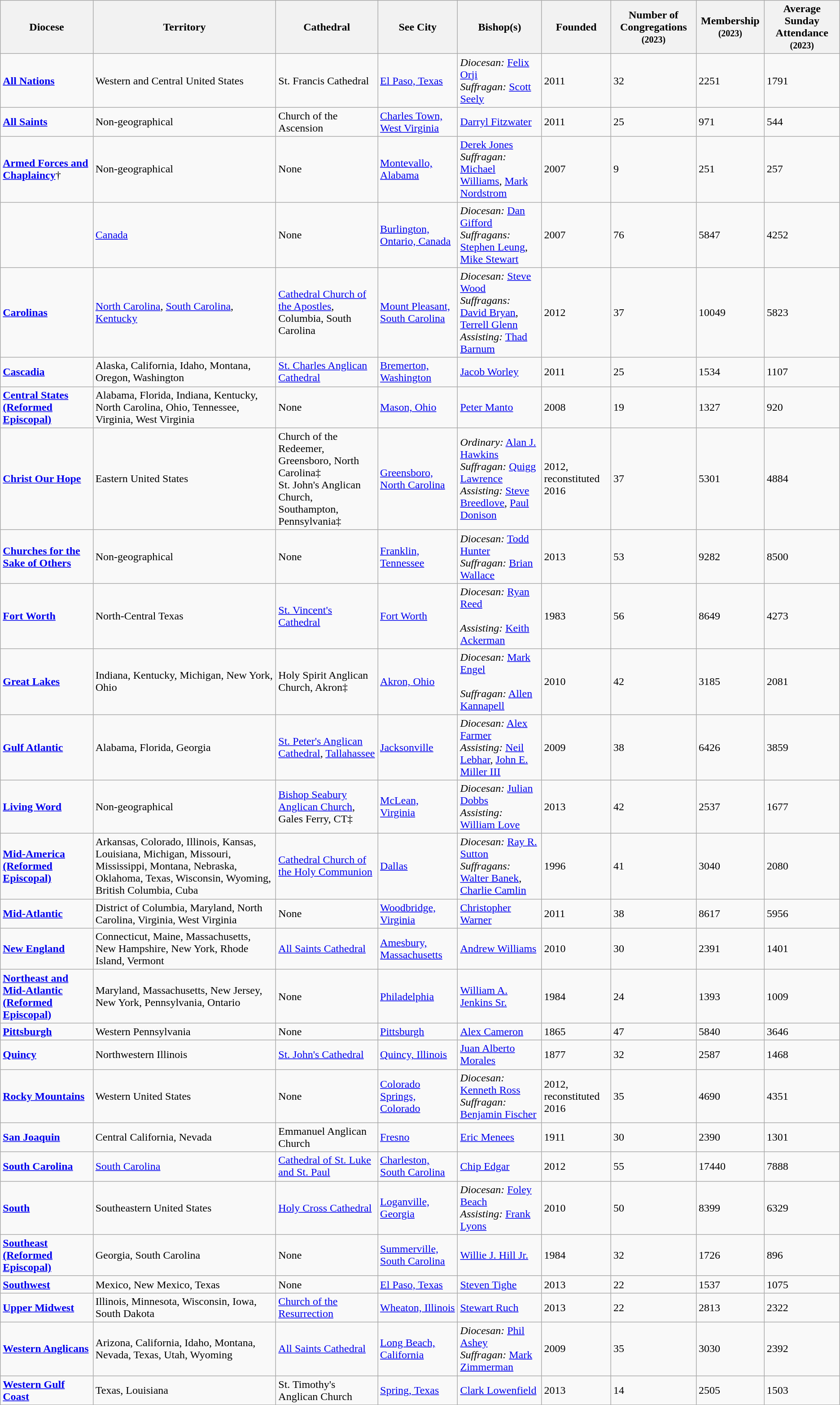<table class="wikitable sortable">
<tr>
<th>Diocese</th>
<th>Territory</th>
<th>Cathedral</th>
<th>See City</th>
<th>Bishop(s)</th>
<th>Founded</th>
<th>Number of Congregations <small>(2023)</small></th>
<th>Membership <small>(2023)</small></th>
<th>Average Sunday Attendance <small>(2023)</small></th>
</tr>
<tr>
<td><strong><a href='#'>All Nations</a></strong></td>
<td>Western and Central United States</td>
<td>St. Francis Cathedral</td>
<td><a href='#'>El Paso, Texas</a></td>
<td><em>Diocesan:</em> <a href='#'>Felix Orji</a><br><em>Suffragan:</em> <a href='#'>Scott Seely</a></td>
<td>2011</td>
<td>32</td>
<td>2251</td>
<td>1791</td>
</tr>
<tr>
<td><strong><a href='#'>All Saints</a></strong></td>
<td>Non-geographical</td>
<td>Church of the Ascension</td>
<td><a href='#'>Charles Town, West Virginia</a></td>
<td><a href='#'>Darryl Fitzwater</a></td>
<td>2011</td>
<td>25</td>
<td>971</td>
<td>544</td>
</tr>
<tr>
<td><strong><a href='#'>Armed Forces and Chaplaincy</a></strong>†</td>
<td>Non-geographical</td>
<td>None</td>
<td><a href='#'>Montevallo, Alabama</a></td>
<td><a href='#'>Derek Jones</a><br><em>Suffragan:</em> <a href='#'>Michael Williams</a>, <a href='#'>Mark Nordstrom</a></td>
<td>2007</td>
<td>9</td>
<td>251</td>
<td>257</td>
</tr>
<tr>
<td></td>
<td><a href='#'>Canada</a></td>
<td>None</td>
<td><a href='#'>Burlington, Ontario, Canada</a></td>
<td><em>Diocesan:</em> <a href='#'>Dan Gifford</a><br><em>Suffragans:</em> <a href='#'>Stephen Leung</a>, <a href='#'>Mike Stewart</a></td>
<td>2007</td>
<td>76</td>
<td>5847</td>
<td>4252</td>
</tr>
<tr>
<td><strong><a href='#'>Carolinas</a></strong></td>
<td><a href='#'>North Carolina</a>, <a href='#'>South Carolina</a>, <a href='#'>Kentucky</a></td>
<td><a href='#'>Cathedral Church of the Apostles</a>, Columbia, South Carolina</td>
<td><a href='#'>Mount Pleasant, South Carolina</a></td>
<td><em>Diocesan:</em> <a href='#'>Steve Wood</a><br><em>Suffragans:</em> <a href='#'>David Bryan</a>, <a href='#'>Terrell Glenn</a><br><em>Assisting:</em> <a href='#'>Thad Barnum</a></td>
<td>2012</td>
<td>37</td>
<td>10049</td>
<td>5823</td>
</tr>
<tr>
<td><strong><a href='#'>Cascadia</a></strong></td>
<td>Alaska, California, Idaho, Montana, Oregon, Washington</td>
<td><a href='#'>St. Charles Anglican Cathedral</a></td>
<td><a href='#'>Bremerton, Washington</a></td>
<td><a href='#'>Jacob Worley</a></td>
<td>2011</td>
<td>25</td>
<td>1534</td>
<td>1107</td>
</tr>
<tr>
<td><strong><a href='#'>Central States (Reformed Episcopal)</a></strong></td>
<td>Alabama, Florida, Indiana, Kentucky, North Carolina, Ohio, Tennessee, Virginia, West Virginia</td>
<td>None</td>
<td><a href='#'>Mason, Ohio</a></td>
<td><a href='#'>Peter Manto</a></td>
<td>2008</td>
<td>19</td>
<td>1327</td>
<td>920</td>
</tr>
<tr>
<td><strong><a href='#'>Christ Our Hope</a></strong></td>
<td>Eastern United States</td>
<td>Church of the Redeemer, Greensboro, North Carolina‡<br> St. John's Anglican Church, Southampton, Pennsylvania‡</td>
<td><a href='#'>Greensboro, North Carolina</a></td>
<td><em>Ordinary:</em> <a href='#'>Alan J. Hawkins</a><br><em>Suffragan:</em> <a href='#'>Quigg Lawrence</a><br><em>Assisting:</em> <a href='#'>Steve Breedlove</a>, <a href='#'>Paul Donison</a></td>
<td>2012, reconstituted 2016</td>
<td>37</td>
<td>5301</td>
<td>4884</td>
</tr>
<tr>
<td><strong><a href='#'>Churches for the Sake of Others</a></strong></td>
<td>Non-geographical</td>
<td>None</td>
<td><a href='#'>Franklin, Tennessee</a></td>
<td><em>Diocesan:</em> <a href='#'>Todd Hunter</a><br><em>Suffragan:</em> <a href='#'>Brian Wallace</a></td>
<td>2013</td>
<td>53</td>
<td>9282</td>
<td>8500</td>
</tr>
<tr>
<td><strong><a href='#'>Fort Worth</a></strong></td>
<td>North-Central Texas</td>
<td><a href='#'>St. Vincent's Cathedral</a></td>
<td><a href='#'>Fort Worth</a></td>
<td><em>Diocesan:</em> <a href='#'>Ryan Reed</a><br><br><em>Assisting:</em> <a href='#'>Keith Ackerman</a></td>
<td>1983</td>
<td>56</td>
<td>8649</td>
<td>4273</td>
</tr>
<tr>
<td><strong><a href='#'>Great Lakes</a></strong></td>
<td>Indiana, Kentucky, Michigan, New York, Ohio</td>
<td>Holy Spirit Anglican Church, Akron‡</td>
<td><a href='#'>Akron, Ohio</a></td>
<td><em>Diocesan:</em> <a href='#'>Mark Engel</a><br><br><em>Suffragan:</em> <a href='#'>Allen Kannapell</a></td>
<td>2010</td>
<td>42</td>
<td>3185</td>
<td>2081</td>
</tr>
<tr>
<td><strong><a href='#'>Gulf Atlantic</a></strong></td>
<td>Alabama, Florida, Georgia</td>
<td><a href='#'>St. Peter's Anglican Cathedral</a>, <a href='#'>Tallahassee</a></td>
<td><a href='#'>Jacksonville</a></td>
<td><em>Diocesan:</em> <a href='#'>Alex Farmer</a><br><em>Assisting:</em> <a href='#'>Neil Lebhar</a>, <a href='#'>John E. Miller III</a></td>
<td>2009</td>
<td>38</td>
<td>6426</td>
<td>3859</td>
</tr>
<tr>
<td><strong><a href='#'>Living Word</a></strong></td>
<td>Non-geographical</td>
<td><a href='#'>Bishop Seabury Anglican Church</a>, Gales Ferry, CT‡</td>
<td><a href='#'>McLean, Virginia</a></td>
<td><em>Diocesan:</em> <a href='#'>Julian Dobbs</a><br><em>Assisting:</em> <a href='#'>William Love</a></td>
<td>2013</td>
<td>42</td>
<td>2537</td>
<td>1677</td>
</tr>
<tr>
<td><strong><a href='#'>Mid-America (Reformed Episcopal)</a></strong></td>
<td>Arkansas, Colorado, Illinois, Kansas, Louisiana, Michigan, Missouri, Mississippi, Montana, Nebraska, Oklahoma, Texas, Wisconsin, Wyoming, British Columbia, Cuba</td>
<td><a href='#'>Cathedral Church of the Holy Communion</a></td>
<td><a href='#'>Dallas</a></td>
<td><em>Diocesan:</em> <a href='#'>Ray R. Sutton</a><br><em>Suffragans:</em> <a href='#'>Walter Banek</a>, <a href='#'>Charlie Camlin</a></td>
<td>1996</td>
<td>41</td>
<td>3040</td>
<td>2080</td>
</tr>
<tr>
<td><strong><a href='#'>Mid-Atlantic</a></strong></td>
<td>District of Columbia, Maryland, North Carolina, Virginia, West Virginia</td>
<td>None</td>
<td><a href='#'>Woodbridge, Virginia</a></td>
<td><a href='#'>Christopher Warner</a></td>
<td>2011</td>
<td>38</td>
<td>8617</td>
<td>5956</td>
</tr>
<tr>
<td><strong><a href='#'>New England</a></strong></td>
<td>Connecticut, Maine, Massachusetts, New Hampshire, New York, Rhode Island, Vermont</td>
<td><a href='#'>All Saints Cathedral</a></td>
<td><a href='#'>Amesbury, Massachusetts</a></td>
<td><a href='#'>Andrew Williams</a></td>
<td>2010</td>
<td>30</td>
<td>2391</td>
<td>1401</td>
</tr>
<tr>
<td><strong><a href='#'>Northeast and Mid-Atlantic (Reformed Episcopal)</a></strong></td>
<td>Maryland, Massachusetts, New Jersey, New York, Pennsylvania, Ontario</td>
<td>None</td>
<td><a href='#'>Philadelphia</a></td>
<td><a href='#'>William A. Jenkins Sr.</a></td>
<td>1984</td>
<td>24</td>
<td>1393</td>
<td>1009</td>
</tr>
<tr>
<td><strong><a href='#'>Pittsburgh</a></strong></td>
<td>Western Pennsylvania</td>
<td>None</td>
<td><a href='#'>Pittsburgh</a></td>
<td><a href='#'>Alex Cameron</a></td>
<td>1865</td>
<td>47</td>
<td>5840</td>
<td>3646</td>
</tr>
<tr>
<td><strong><a href='#'>Quincy</a></strong></td>
<td>Northwestern Illinois</td>
<td><a href='#'>St. John's Cathedral</a></td>
<td><a href='#'>Quincy, Illinois</a></td>
<td><a href='#'>Juan Alberto Morales</a></td>
<td>1877</td>
<td>32</td>
<td>2587</td>
<td>1468</td>
</tr>
<tr>
<td><strong><a href='#'>Rocky Mountains</a></strong></td>
<td>Western United States</td>
<td>None</td>
<td><a href='#'>Colorado Springs, Colorado</a></td>
<td><em>Diocesan:</em> <a href='#'>Kenneth Ross</a><br><em>Suffragan:</em> <a href='#'>Benjamin Fischer</a></td>
<td>2012, reconstituted 2016</td>
<td>35</td>
<td>4690</td>
<td>4351</td>
</tr>
<tr>
<td><strong><a href='#'>San Joaquin</a></strong></td>
<td>Central California, Nevada</td>
<td>Emmanuel Anglican Church</td>
<td><a href='#'>Fresno</a></td>
<td><a href='#'>Eric Menees</a></td>
<td>1911</td>
<td>30</td>
<td>2390</td>
<td>1301</td>
</tr>
<tr>
<td><strong><a href='#'>South Carolina</a></strong></td>
<td><a href='#'>South Carolina</a></td>
<td><a href='#'>Cathedral of St. Luke and St. Paul</a></td>
<td><a href='#'>Charleston, South Carolina</a></td>
<td><a href='#'>Chip Edgar</a></td>
<td>2012</td>
<td>55</td>
<td>17440</td>
<td>7888</td>
</tr>
<tr>
<td><strong><a href='#'>South</a></strong></td>
<td>Southeastern United States</td>
<td><a href='#'>Holy Cross Cathedral</a></td>
<td><a href='#'>Loganville, Georgia</a></td>
<td><em>Diocesan:</em> <a href='#'>Foley Beach</a><br><em>Assisting:</em> <a href='#'>Frank Lyons</a></td>
<td>2010</td>
<td>50</td>
<td>8399</td>
<td>6329</td>
</tr>
<tr>
<td><strong><a href='#'>Southeast (Reformed Episcopal)</a></strong></td>
<td>Georgia, South Carolina</td>
<td>None</td>
<td><a href='#'>Summerville, South Carolina</a></td>
<td><a href='#'>Willie J. Hill Jr.</a></td>
<td>1984</td>
<td>32</td>
<td>1726</td>
<td>896</td>
</tr>
<tr>
<td><strong><a href='#'>Southwest</a></strong></td>
<td>Mexico, New Mexico, Texas</td>
<td>None</td>
<td><a href='#'>El Paso, Texas</a></td>
<td><a href='#'>Steven Tighe</a></td>
<td>2013</td>
<td>22</td>
<td>1537</td>
<td>1075</td>
</tr>
<tr>
<td><strong><a href='#'>Upper Midwest</a></strong></td>
<td>Illinois, Minnesota, Wisconsin, Iowa, South Dakota</td>
<td><a href='#'>Church of the Resurrection</a></td>
<td><a href='#'>Wheaton, Illinois</a></td>
<td><a href='#'>Stewart Ruch</a></td>
<td>2013</td>
<td>22</td>
<td>2813</td>
<td>2322</td>
</tr>
<tr>
<td><strong><a href='#'>Western Anglicans</a></strong></td>
<td>Arizona, California, Idaho, Montana, Nevada, Texas, Utah, Wyoming</td>
<td><a href='#'>All Saints Cathedral</a></td>
<td><a href='#'>Long Beach, California</a></td>
<td><em>Diocesan:</em> <a href='#'>Phil Ashey</a><br><em>Suffragan:</em> <a href='#'>Mark Zimmerman</a></td>
<td>2009</td>
<td>35</td>
<td>3030</td>
<td>2392</td>
</tr>
<tr>
<td><strong><a href='#'>Western Gulf Coast</a></strong></td>
<td>Texas, Louisiana</td>
<td>St. Timothy's Anglican Church</td>
<td><a href='#'>Spring, Texas</a></td>
<td><a href='#'>Clark Lowenfield</a></td>
<td>2013</td>
<td>14</td>
<td>2505</td>
<td>1503</td>
</tr>
</table>
